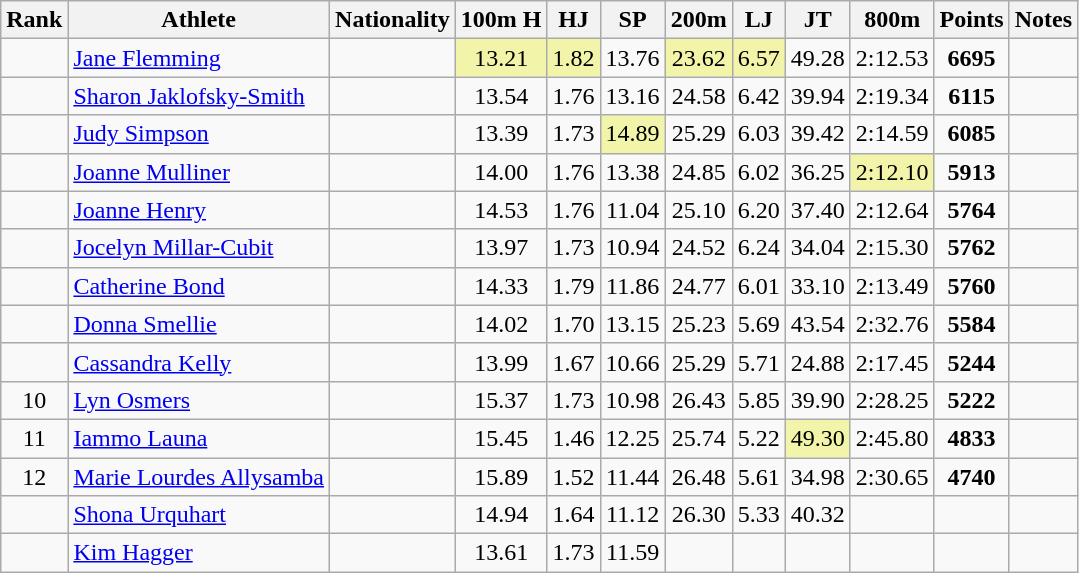<table class="wikitable sortable" style=" text-align:center">
<tr>
<th>Rank</th>
<th>Athlete</th>
<th>Nationality</th>
<th>100m H</th>
<th>HJ</th>
<th>SP</th>
<th>200m</th>
<th>LJ</th>
<th>JT</th>
<th>800m</th>
<th>Points</th>
<th>Notes</th>
</tr>
<tr>
<td></td>
<td align=left><a href='#'>Jane Flemming</a></td>
<td align=left></td>
<td bgcolor=#F2F5A9>13.21</td>
<td bgcolor=#F2F5A9>1.82</td>
<td>13.76</td>
<td bgcolor=#F2F5A9>23.62</td>
<td bgcolor=#F2F5A9>6.57</td>
<td>49.28</td>
<td>2:12.53</td>
<td><strong>6695</strong></td>
<td></td>
</tr>
<tr>
<td></td>
<td align=left><a href='#'>Sharon Jaklofsky-Smith</a></td>
<td align=left></td>
<td>13.54</td>
<td>1.76</td>
<td>13.16</td>
<td>24.58</td>
<td>6.42</td>
<td>39.94</td>
<td>2:19.34</td>
<td><strong>6115</strong></td>
<td></td>
</tr>
<tr>
<td></td>
<td align=left><a href='#'>Judy Simpson</a></td>
<td align=left></td>
<td>13.39</td>
<td>1.73</td>
<td bgcolor=#F2F5A9>14.89</td>
<td>25.29</td>
<td>6.03</td>
<td>39.42</td>
<td>2:14.59</td>
<td><strong>6085</strong></td>
<td></td>
</tr>
<tr>
<td></td>
<td align=left><a href='#'>Joanne Mulliner</a></td>
<td align=left></td>
<td>14.00</td>
<td>1.76</td>
<td>13.38</td>
<td>24.85</td>
<td>6.02</td>
<td>36.25</td>
<td bgcolor=#F2F5A9>2:12.10</td>
<td><strong>5913</strong></td>
<td></td>
</tr>
<tr>
<td></td>
<td align=left><a href='#'>Joanne Henry</a></td>
<td align=left></td>
<td>14.53</td>
<td>1.76</td>
<td>11.04</td>
<td>25.10</td>
<td>6.20</td>
<td>37.40</td>
<td>2:12.64</td>
<td><strong>5764</strong></td>
<td></td>
</tr>
<tr>
<td></td>
<td align=left><a href='#'>Jocelyn Millar-Cubit</a></td>
<td align=left></td>
<td>13.97</td>
<td>1.73</td>
<td>10.94</td>
<td>24.52</td>
<td>6.24</td>
<td>34.04</td>
<td>2:15.30</td>
<td><strong>5762</strong></td>
<td></td>
</tr>
<tr>
<td></td>
<td align=left><a href='#'>Catherine Bond</a></td>
<td align=left></td>
<td>14.33</td>
<td>1.79</td>
<td>11.86</td>
<td>24.77</td>
<td>6.01</td>
<td>33.10</td>
<td>2:13.49</td>
<td><strong>5760</strong></td>
<td></td>
</tr>
<tr>
<td></td>
<td align=left><a href='#'>Donna Smellie</a></td>
<td align=left></td>
<td>14.02</td>
<td>1.70</td>
<td>13.15</td>
<td>25.23</td>
<td>5.69</td>
<td>43.54</td>
<td>2:32.76</td>
<td><strong>5584</strong></td>
<td></td>
</tr>
<tr>
<td></td>
<td align=left><a href='#'>Cassandra Kelly</a></td>
<td align=left></td>
<td>13.99</td>
<td>1.67</td>
<td>10.66</td>
<td>25.29</td>
<td>5.71</td>
<td>24.88</td>
<td>2:17.45</td>
<td><strong>5244</strong></td>
<td></td>
</tr>
<tr>
<td>10</td>
<td align=left><a href='#'>Lyn Osmers</a></td>
<td align=left></td>
<td>15.37</td>
<td>1.73</td>
<td>10.98</td>
<td>26.43</td>
<td>5.85</td>
<td>39.90</td>
<td>2:28.25</td>
<td><strong>5222</strong></td>
<td></td>
</tr>
<tr>
<td>11</td>
<td align=left><a href='#'>Iammo Launa</a></td>
<td align=left></td>
<td>15.45</td>
<td>1.46</td>
<td>12.25</td>
<td>25.74</td>
<td>5.22</td>
<td bgcolor=#F2F5A9>49.30</td>
<td>2:45.80</td>
<td><strong>4833</strong></td>
<td></td>
</tr>
<tr>
<td>12</td>
<td align=left><a href='#'>Marie Lourdes Allysamba</a></td>
<td align=left></td>
<td>15.89</td>
<td>1.52</td>
<td>11.44</td>
<td>26.48</td>
<td>5.61</td>
<td>34.98</td>
<td>2:30.65</td>
<td><strong>4740</strong></td>
<td></td>
</tr>
<tr>
<td></td>
<td align=left><a href='#'>Shona Urquhart</a></td>
<td align=left></td>
<td>14.94</td>
<td>1.64</td>
<td>11.12</td>
<td>26.30</td>
<td>5.33</td>
<td>40.32</td>
<td></td>
<td><strong></strong></td>
<td></td>
</tr>
<tr>
<td></td>
<td align=left><a href='#'>Kim Hagger</a></td>
<td align=left></td>
<td>13.61</td>
<td>1.73</td>
<td>11.59</td>
<td></td>
<td></td>
<td></td>
<td></td>
<td><strong></strong></td>
<td></td>
</tr>
</table>
